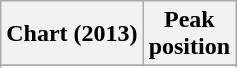<table class="wikitable plainrowheaders sortable" style="text-align:center;">
<tr>
<th scope="col">Chart (2013)</th>
<th scope="col">Peak<br>position</th>
</tr>
<tr>
</tr>
<tr>
</tr>
<tr>
</tr>
<tr>
</tr>
<tr>
</tr>
<tr>
</tr>
<tr>
</tr>
<tr>
</tr>
<tr>
</tr>
<tr>
</tr>
<tr>
</tr>
<tr>
</tr>
</table>
